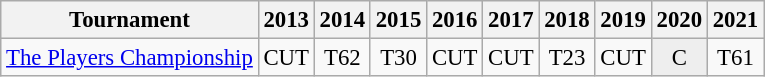<table class="wikitable" style="font-size:95%;text-align:center;">
<tr>
<th>Tournament</th>
<th>2013</th>
<th>2014</th>
<th>2015</th>
<th>2016</th>
<th>2017</th>
<th>2018</th>
<th>2019</th>
<th>2020</th>
<th>2021</th>
</tr>
<tr>
<td align=left><a href='#'>The Players Championship</a></td>
<td>CUT</td>
<td>T62</td>
<td>T30</td>
<td>CUT</td>
<td>CUT</td>
<td>T23</td>
<td>CUT</td>
<td style="background:#eeeeee;">C</td>
<td>T61</td>
</tr>
</table>
